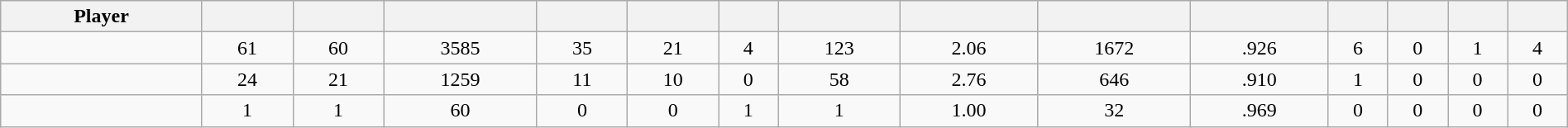<table class="wikitable sortable" style="width:100%; text-align:center;">
<tr>
<th>Player</th>
<th></th>
<th></th>
<th></th>
<th></th>
<th></th>
<th></th>
<th></th>
<th></th>
<th></th>
<th></th>
<th></th>
<th></th>
<th></th>
<th></th>
</tr>
<tr>
<td style=white-space:nowrap></td>
<td>61</td>
<td>60</td>
<td>3585</td>
<td>35</td>
<td>21</td>
<td>4</td>
<td>123</td>
<td>2.06</td>
<td>1672</td>
<td>.926</td>
<td>6</td>
<td>0</td>
<td>1</td>
<td>4</td>
</tr>
<tr>
<td style=white-space:nowrap></td>
<td>24</td>
<td>21</td>
<td>1259</td>
<td>11</td>
<td>10</td>
<td>0</td>
<td>58</td>
<td>2.76</td>
<td>646</td>
<td>.910</td>
<td>1</td>
<td>0</td>
<td>0</td>
<td>0</td>
</tr>
<tr>
<td style=white-space:nowrap></td>
<td>1</td>
<td>1</td>
<td>60</td>
<td>0</td>
<td>0</td>
<td>1</td>
<td>1</td>
<td>1.00</td>
<td>32</td>
<td>.969</td>
<td>0</td>
<td>0</td>
<td>0</td>
<td>0</td>
</tr>
</table>
